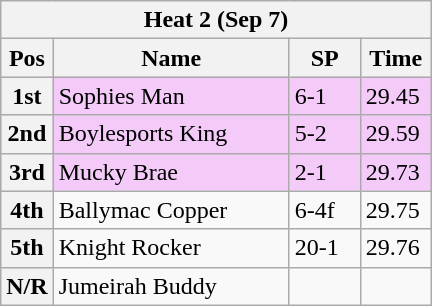<table class="wikitable">
<tr>
<th colspan="6">Heat 2 (Sep 7)</th>
</tr>
<tr>
<th width=20>Pos</th>
<th width=150>Name</th>
<th width=40>SP</th>
<th width=40>Time</th>
</tr>
<tr style="background: #f4caf9;">
<th>1st</th>
<td>Sophies Man</td>
<td>6-1</td>
<td>29.45</td>
</tr>
<tr style="background: #f4caf9;">
<th>2nd</th>
<td>Boylesports King</td>
<td>5-2</td>
<td>29.59</td>
</tr>
<tr style="background: #f4caf9;">
<th>3rd</th>
<td>Mucky Brae</td>
<td>2-1</td>
<td>29.73</td>
</tr>
<tr>
<th>4th</th>
<td>Ballymac Copper</td>
<td>6-4f</td>
<td>29.75</td>
</tr>
<tr>
<th>5th</th>
<td>Knight Rocker</td>
<td>20-1</td>
<td>29.76</td>
</tr>
<tr>
<th>N/R</th>
<td>Jumeirah Buddy</td>
<td></td>
<td></td>
</tr>
</table>
